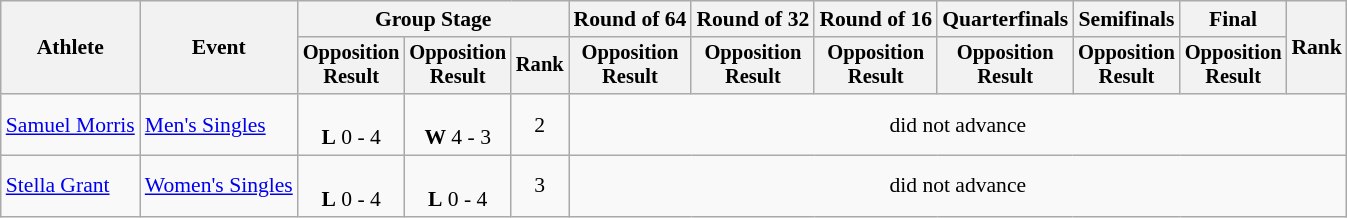<table class="wikitable" style="font-size:90%">
<tr>
<th rowspan=2>Athlete</th>
<th rowspan=2>Event</th>
<th colspan=3>Group Stage</th>
<th>Round of 64</th>
<th>Round of 32</th>
<th>Round of 16</th>
<th>Quarterfinals</th>
<th>Semifinals</th>
<th>Final</th>
<th rowspan=2>Rank</th>
</tr>
<tr style="font-size:95%">
<th>Opposition<br>Result</th>
<th>Opposition<br>Result</th>
<th>Rank</th>
<th>Opposition<br>Result</th>
<th>Opposition<br>Result</th>
<th>Opposition<br>Result</th>
<th>Opposition<br>Result</th>
<th>Opposition<br>Result</th>
<th>Opposition<br>Result</th>
</tr>
<tr align=center>
<td align=left><a href='#'>Samuel Morris</a></td>
<td align=left><a href='#'>Men's Singles</a></td>
<td><br><strong>L</strong> 0 - 4</td>
<td><br><strong>W</strong> 4 - 3</td>
<td>2</td>
<td colspan=7>did not advance</td>
</tr>
<tr align=center>
<td align=left><a href='#'>Stella Grant</a></td>
<td align=left><a href='#'>Women's Singles</a></td>
<td><br><strong>L</strong> 0 - 4</td>
<td><br><strong>L</strong> 0 - 4</td>
<td>3</td>
<td colspan=7>did not advance</td>
</tr>
</table>
